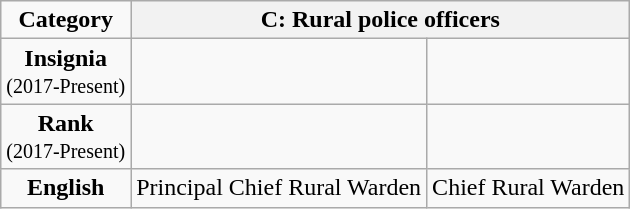<table class="wikitable" style="text-align:center">
<tr>
<td><strong>Category</strong></td>
<th colspan=6>C: Rural police officers </th>
</tr>
<tr>
<td><strong>Insignia</strong><br><small>(2017-Present)</small></td>
<td></td>
<td></td>
</tr>
<tr>
<td><strong>Rank</strong><br><small>(2017-Present)</small></td>
<td></td>
<td></td>
</tr>
<tr>
<td><strong>English</strong></td>
<td>Principal Chief Rural Warden</td>
<td>Chief Rural Warden</td>
</tr>
</table>
